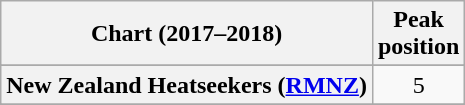<table class="wikitable sortable plainrowheaders" style="text-align:center">
<tr>
<th scope="col">Chart (2017–2018)</th>
<th scope="col">Peak<br> position</th>
</tr>
<tr>
</tr>
<tr>
<th scope="row">New Zealand Heatseekers (<a href='#'>RMNZ</a>)</th>
<td>5</td>
</tr>
<tr>
</tr>
<tr>
</tr>
<tr>
</tr>
<tr>
</tr>
</table>
